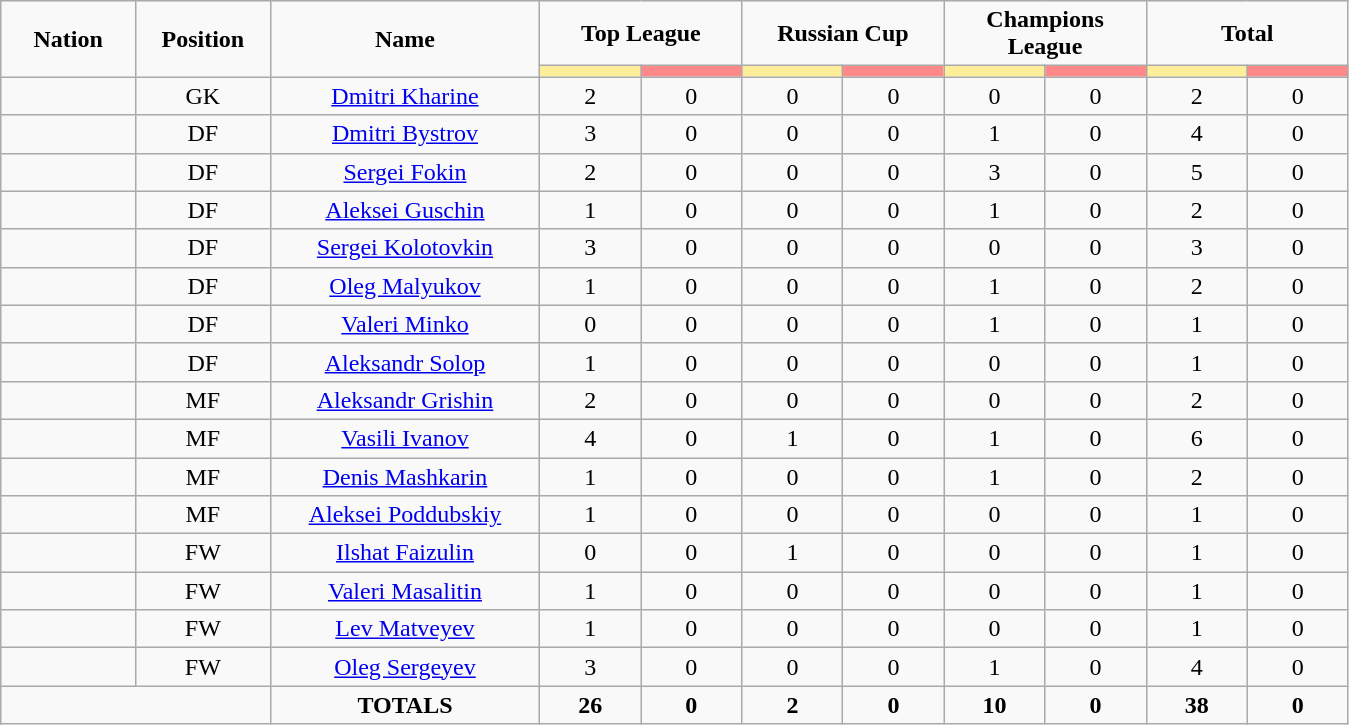<table class="wikitable" style="font-size: 100%; text-align: center;">
<tr>
<td rowspan="2" width="10%" align="center"><strong>Nation</strong></td>
<td rowspan="2" width="10%" align="center"><strong>Position</strong></td>
<td rowspan="2" width="20%" align="center"><strong>Name</strong></td>
<td colspan="2" align="center"><strong>Top League</strong></td>
<td colspan="2" align="center"><strong>Russian Cup</strong></td>
<td colspan="2" align="center"><strong>Champions League</strong></td>
<td colspan="2" align="center"><strong>Total</strong></td>
</tr>
<tr>
<th width=60 style="background: #FFEE99"></th>
<th width=60 style="background: #FF8888"></th>
<th width=60 style="background: #FFEE99"></th>
<th width=60 style="background: #FF8888"></th>
<th width=60 style="background: #FFEE99"></th>
<th width=60 style="background: #FF8888"></th>
<th width=60 style="background: #FFEE99"></th>
<th width=60 style="background: #FF8888"></th>
</tr>
<tr>
<td></td>
<td>GK</td>
<td><a href='#'>Dmitri Kharine</a></td>
<td>2</td>
<td>0</td>
<td>0</td>
<td>0</td>
<td>0</td>
<td>0</td>
<td>2</td>
<td>0</td>
</tr>
<tr>
<td></td>
<td>DF</td>
<td><a href='#'>Dmitri Bystrov</a></td>
<td>3</td>
<td>0</td>
<td>0</td>
<td>0</td>
<td>1</td>
<td>0</td>
<td>4</td>
<td>0</td>
</tr>
<tr>
<td></td>
<td>DF</td>
<td><a href='#'>Sergei Fokin</a></td>
<td>2</td>
<td>0</td>
<td>0</td>
<td>0</td>
<td>3</td>
<td>0</td>
<td>5</td>
<td>0</td>
</tr>
<tr>
<td></td>
<td>DF</td>
<td><a href='#'>Aleksei Guschin</a></td>
<td>1</td>
<td>0</td>
<td>0</td>
<td>0</td>
<td>1</td>
<td>0</td>
<td>2</td>
<td>0</td>
</tr>
<tr>
<td></td>
<td>DF</td>
<td><a href='#'>Sergei Kolotovkin</a></td>
<td>3</td>
<td>0</td>
<td>0</td>
<td>0</td>
<td>0</td>
<td>0</td>
<td>3</td>
<td>0</td>
</tr>
<tr>
<td></td>
<td>DF</td>
<td><a href='#'>Oleg Malyukov</a></td>
<td>1</td>
<td>0</td>
<td>0</td>
<td>0</td>
<td>1</td>
<td>0</td>
<td>2</td>
<td>0</td>
</tr>
<tr>
<td></td>
<td>DF</td>
<td><a href='#'>Valeri Minko</a></td>
<td>0</td>
<td>0</td>
<td>0</td>
<td>0</td>
<td>1</td>
<td>0</td>
<td>1</td>
<td>0</td>
</tr>
<tr>
<td></td>
<td>DF</td>
<td><a href='#'>Aleksandr Solop</a></td>
<td>1</td>
<td>0</td>
<td>0</td>
<td>0</td>
<td>0</td>
<td>0</td>
<td>1</td>
<td>0</td>
</tr>
<tr>
<td></td>
<td>MF</td>
<td><a href='#'>Aleksandr Grishin</a></td>
<td>2</td>
<td>0</td>
<td>0</td>
<td>0</td>
<td>0</td>
<td>0</td>
<td>2</td>
<td>0</td>
</tr>
<tr>
<td></td>
<td>MF</td>
<td><a href='#'>Vasili Ivanov</a></td>
<td>4</td>
<td>0</td>
<td>1</td>
<td>0</td>
<td>1</td>
<td>0</td>
<td>6</td>
<td>0</td>
</tr>
<tr>
<td></td>
<td>MF</td>
<td><a href='#'>Denis Mashkarin</a></td>
<td>1</td>
<td>0</td>
<td>0</td>
<td>0</td>
<td>1</td>
<td>0</td>
<td>2</td>
<td>0</td>
</tr>
<tr>
<td></td>
<td>MF</td>
<td><a href='#'>Aleksei Poddubskiy</a></td>
<td>1</td>
<td>0</td>
<td>0</td>
<td>0</td>
<td>0</td>
<td>0</td>
<td>1</td>
<td>0</td>
</tr>
<tr>
<td></td>
<td>FW</td>
<td><a href='#'>Ilshat Faizulin</a></td>
<td>0</td>
<td>0</td>
<td>1</td>
<td>0</td>
<td>0</td>
<td>0</td>
<td>1</td>
<td>0</td>
</tr>
<tr>
<td></td>
<td>FW</td>
<td><a href='#'>Valeri Masalitin</a></td>
<td>1</td>
<td>0</td>
<td>0</td>
<td>0</td>
<td>0</td>
<td>0</td>
<td>1</td>
<td>0</td>
</tr>
<tr>
<td></td>
<td>FW</td>
<td><a href='#'>Lev Matveyev</a></td>
<td>1</td>
<td>0</td>
<td>0</td>
<td>0</td>
<td>0</td>
<td>0</td>
<td>1</td>
<td>0</td>
</tr>
<tr>
<td></td>
<td>FW</td>
<td><a href='#'>Oleg Sergeyev</a></td>
<td>3</td>
<td>0</td>
<td>0</td>
<td>0</td>
<td>1</td>
<td>0</td>
<td>4</td>
<td>0</td>
</tr>
<tr>
<td colspan="2"></td>
<td><strong>TOTALS</strong></td>
<td><strong>26</strong></td>
<td><strong>0</strong></td>
<td><strong>2</strong></td>
<td><strong>0</strong></td>
<td><strong>10</strong></td>
<td><strong>0</strong></td>
<td><strong>38</strong></td>
<td><strong>0</strong></td>
</tr>
</table>
